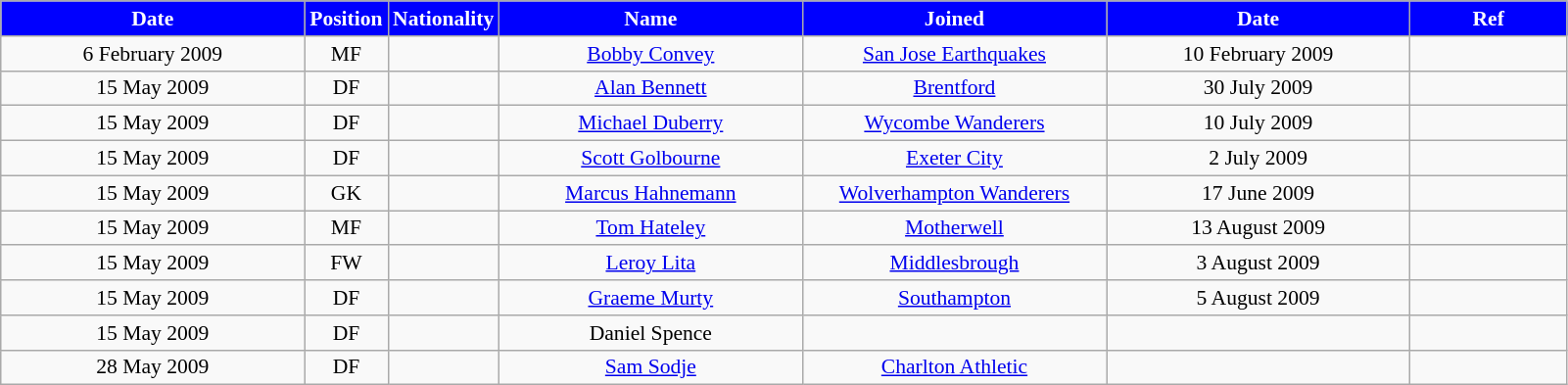<table class="wikitable"  style="text-align:center; font-size:90%; ">
<tr>
<th style="background:#00f; color:white; width:200px;">Date</th>
<th style="background:#00f; color:white; width:50px;">Position</th>
<th style="background:#00f; color:white; width:50px;">Nationality</th>
<th style="background:#00f; color:white; width:200px;">Name</th>
<th style="background:#00f; color:white; width:200px;">Joined</th>
<th style="background:#00f; color:white; width:200px;">Date</th>
<th style="background:#00f; color:white; width:100px;">Ref</th>
</tr>
<tr>
<td>6 February 2009</td>
<td>MF</td>
<td></td>
<td><a href='#'>Bobby Convey</a></td>
<td><a href='#'>San Jose Earthquakes</a></td>
<td>10 February 2009</td>
<td></td>
</tr>
<tr>
<td>15 May 2009</td>
<td>DF</td>
<td></td>
<td><a href='#'>Alan Bennett</a></td>
<td><a href='#'>Brentford</a></td>
<td>30 July 2009</td>
<td></td>
</tr>
<tr>
<td>15 May 2009</td>
<td>DF</td>
<td></td>
<td><a href='#'>Michael Duberry</a></td>
<td><a href='#'>Wycombe Wanderers</a></td>
<td>10 July 2009</td>
<td></td>
</tr>
<tr>
<td>15 May 2009</td>
<td>DF</td>
<td></td>
<td><a href='#'>Scott Golbourne</a></td>
<td><a href='#'>Exeter City</a></td>
<td>2 July 2009</td>
<td></td>
</tr>
<tr>
<td>15 May 2009</td>
<td>GK</td>
<td></td>
<td><a href='#'>Marcus Hahnemann</a></td>
<td><a href='#'>Wolverhampton Wanderers</a></td>
<td>17 June 2009</td>
<td></td>
</tr>
<tr>
<td>15 May 2009</td>
<td>MF</td>
<td></td>
<td><a href='#'>Tom Hateley</a></td>
<td><a href='#'>Motherwell</a></td>
<td>13 August 2009</td>
<td></td>
</tr>
<tr>
<td>15 May 2009</td>
<td>FW</td>
<td></td>
<td><a href='#'>Leroy Lita</a></td>
<td><a href='#'>Middlesbrough</a></td>
<td>3 August 2009</td>
<td></td>
</tr>
<tr>
<td>15 May 2009</td>
<td>DF</td>
<td></td>
<td><a href='#'>Graeme Murty</a></td>
<td><a href='#'>Southampton</a></td>
<td>5 August 2009</td>
<td></td>
</tr>
<tr>
<td>15 May 2009</td>
<td>DF</td>
<td></td>
<td>Daniel Spence</td>
<td></td>
<td></td>
<td></td>
</tr>
<tr>
<td>28 May 2009</td>
<td>DF</td>
<td></td>
<td><a href='#'>Sam Sodje</a></td>
<td><a href='#'>Charlton Athletic</a></td>
<td></td>
<td></td>
</tr>
</table>
